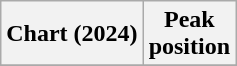<table class="wikitable plainrowheaders" style="text-align:center">
<tr>
<th scope="col">Chart (2024)</th>
<th scope="col">Peak<br>position</th>
</tr>
<tr>
</tr>
</table>
